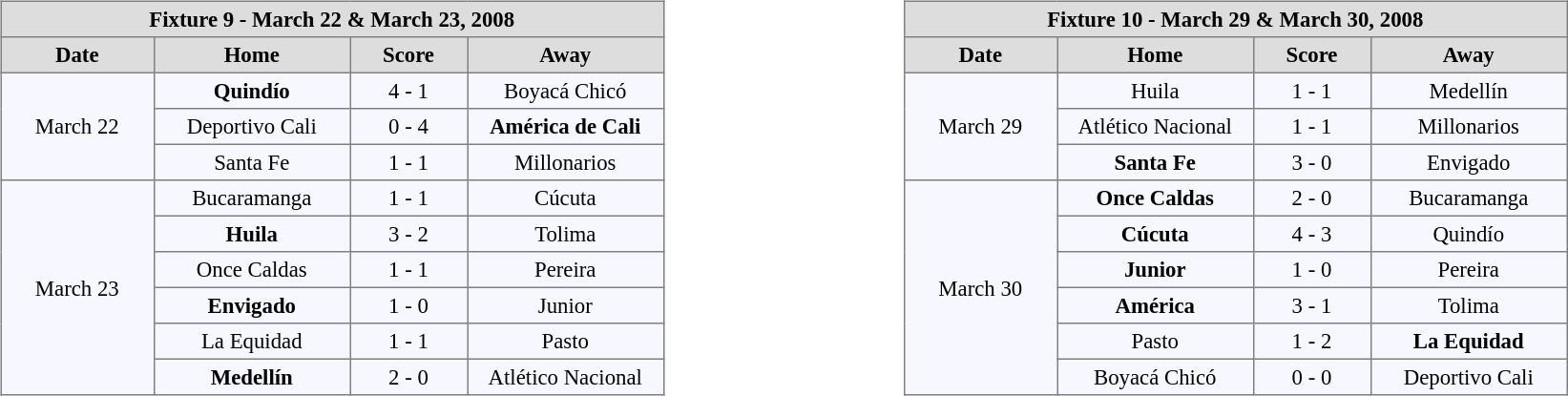<table width=100%>
<tr>
<td valign=top width=50% align=left><br><table align=center bgcolor="#f7f8ff" cellpadding="3" cellspacing="0" border="1" style="font-size: 95%; border: gray solid 1px; border-collapse: collapse;">
<tr align=center bgcolor=#DDDDDD style="color:black;">
<th colspan=4 align=center>Fixture 9 - March 22 & March 23, 2008</th>
</tr>
<tr align=center bgcolor=#DDDDDD style="color:black;">
<th width="100">Date</th>
<th width="130">Home</th>
<th width="75">Score</th>
<th width="130">Away</th>
</tr>
<tr align=center>
<td rowspan="3" align=center>March 22</td>
<td><strong>Quindío</strong></td>
<td>4 - 1</td>
<td>Boyacá Chicó</td>
</tr>
<tr align=center>
<td>Deportivo Cali</td>
<td>0 - 4</td>
<td><strong>América de Cali</strong></td>
</tr>
<tr align=center>
<td>Santa Fe</td>
<td>1 - 1</td>
<td>Millonarios</td>
</tr>
<tr align=center>
<td rowspan="6" align=center>March 23</td>
<td>Bucaramanga</td>
<td>1 - 1</td>
<td>Cúcuta</td>
</tr>
<tr align=center>
<td><strong>Huila</strong></td>
<td>3 - 2</td>
<td>Tolima</td>
</tr>
<tr align=center>
<td>Once Caldas</td>
<td>1 - 1</td>
<td>Pereira</td>
</tr>
<tr align=center>
<td><strong>Envigado</strong></td>
<td>1 - 0</td>
<td>Junior</td>
</tr>
<tr align=center>
<td>La Equidad</td>
<td>1 - 1</td>
<td>Pasto</td>
</tr>
<tr align=center>
<td><strong>Medellín</strong></td>
<td>2 - 0</td>
<td>Atlético Nacional</td>
</tr>
</table>
</td>
<td valign=top width=50% align=left><br><table align=center bgcolor="#f7f8ff" cellpadding="3" cellspacing="0" border="1" style="font-size: 95%; border: gray solid 1px; border-collapse: collapse;">
<tr align=center bgcolor=#DDDDDD style="color:black;">
<th colspan=4 align=center>Fixture 10 - March 29 & March 30, 2008</th>
</tr>
<tr align=center bgcolor=#DDDDDD style="color:black;">
<th width="100">Date</th>
<th width="130">Home</th>
<th width="75">Score</th>
<th width="130">Away</th>
</tr>
<tr align=center>
<td rowspan="3" align=center>March 29</td>
<td>Huila</td>
<td>1 - 1</td>
<td>Medellín</td>
</tr>
<tr align=center>
<td>Atlético Nacional</td>
<td>1 - 1</td>
<td>Millonarios</td>
</tr>
<tr align=center>
<td><strong>Santa Fe</strong></td>
<td>3 - 0</td>
<td>Envigado</td>
</tr>
<tr align=center>
<td rowspan="6" align=center>March 30</td>
<td><strong>Once Caldas</strong></td>
<td>2 - 0</td>
<td>Bucaramanga</td>
</tr>
<tr align=center>
<td><strong>Cúcuta</strong></td>
<td>4 - 3</td>
<td>Quindío</td>
</tr>
<tr align=center>
<td><strong>Junior</strong></td>
<td>1 - 0</td>
<td>Pereira</td>
</tr>
<tr align=center>
<td><strong>América</strong></td>
<td>3 - 1</td>
<td>Tolima</td>
</tr>
<tr align=center>
<td>Pasto</td>
<td>1 - 2</td>
<td><strong>La Equidad</strong></td>
</tr>
<tr align=center>
<td>Boyacá Chicó</td>
<td>0 - 0</td>
<td>Deportivo Cali</td>
</tr>
</table>
</td>
</tr>
</table>
